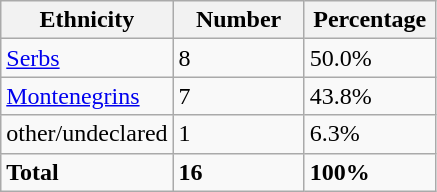<table class="wikitable">
<tr>
<th width="100px">Ethnicity</th>
<th width="80px">Number</th>
<th width="80px">Percentage</th>
</tr>
<tr>
<td><a href='#'>Serbs</a></td>
<td>8</td>
<td>50.0%</td>
</tr>
<tr>
<td><a href='#'>Montenegrins</a></td>
<td>7</td>
<td>43.8%</td>
</tr>
<tr>
<td>other/undeclared</td>
<td>1</td>
<td>6.3%</td>
</tr>
<tr>
<td><strong>Total</strong></td>
<td><strong>16</strong></td>
<td><strong>100%</strong></td>
</tr>
</table>
